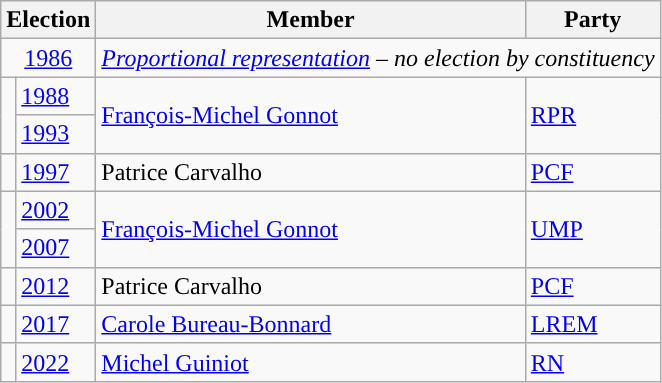<table class="wikitable">
<tr>
<th colspan="2">Election</th>
<th>Member</th>
<th>Party</th>
</tr>
<tr>
<td colspan="2" align="center"><a href='#'>1986</a></td>
<td colspan="2"><em><a href='#'>Proportional representation</a> – no election by constituency</em></td>
</tr>
<tr>
<td rowspan="2" style="background-color: "></td>
<td><a href='#'>1988</a></td>
<td rowspan="2"><a href='#'>François-Michel Gonnot</a></td>
<td rowspan="2"><a href='#'>RPR</a></td>
</tr>
<tr>
<td><a href='#'>1993</a></td>
</tr>
<tr>
<td style="color:inherit;background-color: "></td>
<td><a href='#'>1997</a></td>
<td>Patrice Carvalho</td>
<td><a href='#'>PCF</a></td>
</tr>
<tr>
<td rowspan="2" style="background-color: "></td>
<td><a href='#'>2002</a></td>
<td rowspan="2"><a href='#'>François-Michel Gonnot</a></td>
<td rowspan="2"><a href='#'>UMP</a></td>
</tr>
<tr>
<td><a href='#'>2007</a></td>
</tr>
<tr>
<td style="color:inherit;background-color: "></td>
<td><a href='#'>2012</a></td>
<td>Patrice Carvalho</td>
<td><a href='#'>PCF</a></td>
</tr>
<tr>
<td style="color:inherit;background-color: "></td>
<td><a href='#'>2017</a></td>
<td><a href='#'>Carole Bureau-Bonnard</a></td>
<td><a href='#'>LREM</a></td>
</tr>
<tr>
<td style="color:inherit;background-color: "></td>
<td><a href='#'>2022</a></td>
<td><a href='#'>Michel Guiniot</a></td>
<td><a href='#'>RN</a></td>
</tr>
</table>
